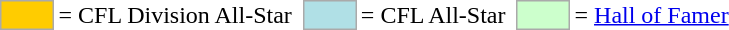<table>
<tr>
<td style="background-color:#FFCC00; border:1px solid #aaaaaa; width:2em;"></td>
<td>= CFL Division All-Star</td>
<td></td>
<td style="background-color:#B0E0E6; border:1px solid #aaaaaa; width:2em;"></td>
<td>= CFL All-Star</td>
<td></td>
<td style="background-color:#CCFFCC; border:1px solid #aaaaaa; width:2em;"></td>
<td>= <a href='#'>Hall of Famer</a></td>
</tr>
</table>
